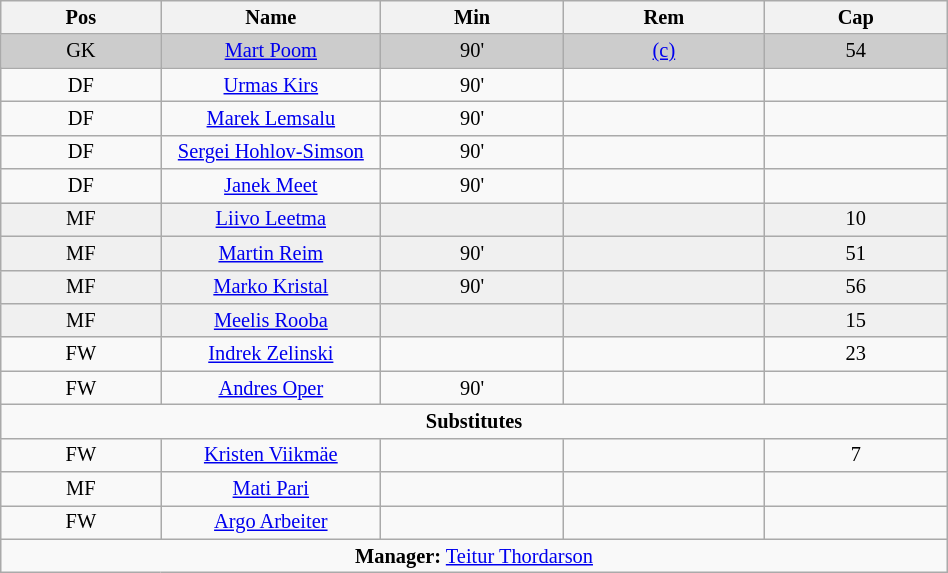<table class="wikitable collapsible collapsed" align="center" style="font-size:85%; text-align:center;" width="50%">
<tr>
<th>Pos</th>
<th width=140>Name</th>
<th>Min</th>
<th>Rem</th>
<th>Cap</th>
</tr>
<tr bgcolor="cccccc">
<td>GK</td>
<td><a href='#'>Mart Poom</a></td>
<td>90'</td>
<td><a href='#'>(c)</a></td>
<td>54</td>
</tr>
<tr>
<td>DF</td>
<td><a href='#'>Urmas Kirs</a></td>
<td>90'</td>
<td></td>
<td></td>
</tr>
<tr>
<td>DF</td>
<td><a href='#'>Marek Lemsalu</a></td>
<td>90'</td>
<td></td>
<td></td>
</tr>
<tr>
<td>DF</td>
<td><a href='#'>Sergei Hohlov-Simson</a></td>
<td>90'</td>
<td></td>
<td></td>
</tr>
<tr>
<td>DF</td>
<td><a href='#'>Janek Meet</a></td>
<td>90'</td>
<td></td>
<td></td>
</tr>
<tr bgcolor="#F0F0F0">
<td>MF</td>
<td><a href='#'>Liivo Leetma</a></td>
<td></td>
<td></td>
<td>10</td>
</tr>
<tr bgcolor="#F0F0F0">
<td>MF</td>
<td><a href='#'>Martin Reim</a></td>
<td>90'</td>
<td></td>
<td>51</td>
</tr>
<tr bgcolor="#F0F0F0">
<td>MF</td>
<td><a href='#'>Marko Kristal</a></td>
<td>90'</td>
<td></td>
<td>56</td>
</tr>
<tr bgcolor="#F0F0F0">
<td>MF</td>
<td><a href='#'>Meelis Rooba</a></td>
<td></td>
<td></td>
<td>15</td>
</tr>
<tr>
<td>FW</td>
<td><a href='#'>Indrek Zelinski</a></td>
<td></td>
<td></td>
<td>23</td>
</tr>
<tr>
<td>FW</td>
<td><a href='#'>Andres Oper</a></td>
<td>90'</td>
<td></td>
<td></td>
</tr>
<tr>
<td colspan=5 align=center><strong>Substitutes</strong></td>
</tr>
<tr>
<td>FW</td>
<td><a href='#'>Kristen Viikmäe</a></td>
<td></td>
<td></td>
<td>7</td>
</tr>
<tr>
<td>MF</td>
<td><a href='#'>Mati Pari</a></td>
<td></td>
<td></td>
<td></td>
</tr>
<tr>
<td>FW</td>
<td><a href='#'>Argo Arbeiter</a></td>
<td></td>
<td></td>
<td></td>
</tr>
<tr>
<td colspan=5 align=center><strong>Manager:</strong>  <a href='#'>Teitur Thordarson</a></td>
</tr>
</table>
